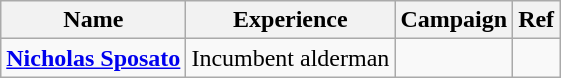<table class="wikitable" style="text-align:center">
<tr>
<th>Name</th>
<th>Experience</th>
<th>Campaign</th>
<th>Ref</th>
</tr>
<tr>
<td><strong><a href='#'>Nicholas Sposato</a></strong></td>
<td>Incumbent alderman</td>
<td></td>
<td></td>
</tr>
</table>
